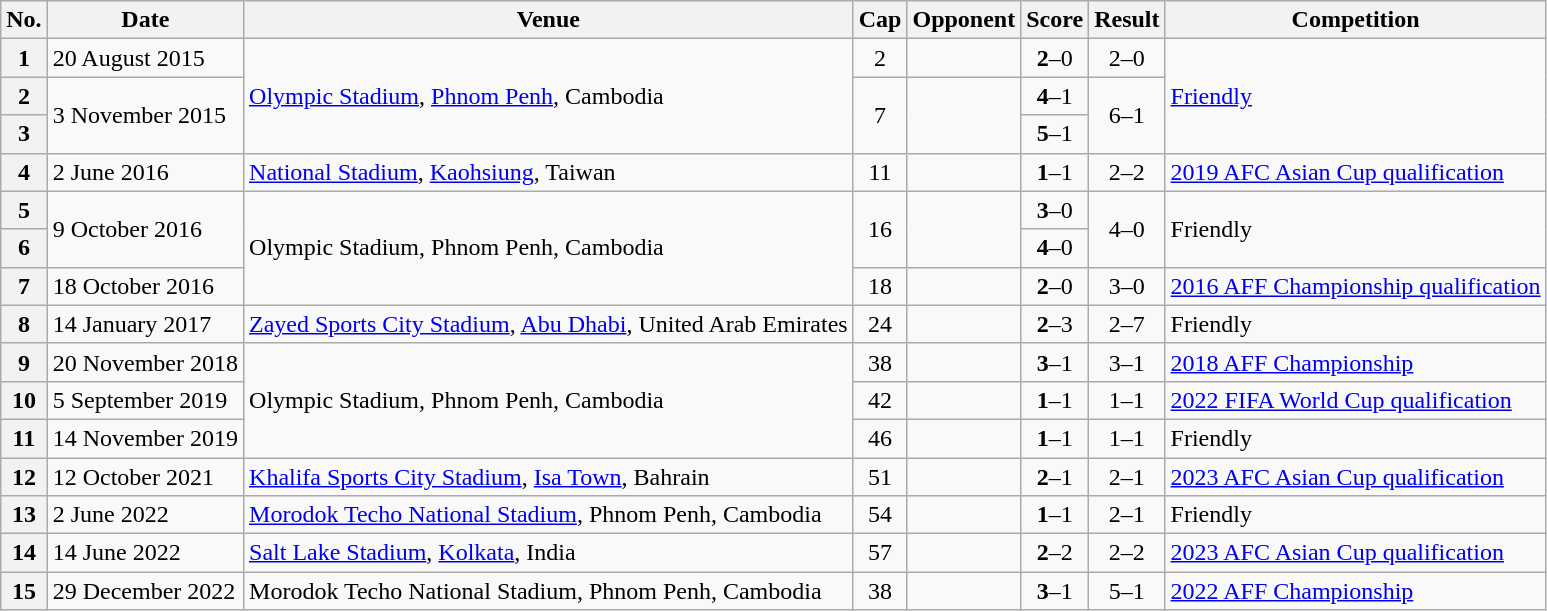<table class="wikitable sortable plainrowheaders">
<tr>
<th scope=col>No.</th>
<th scope=col data-sort-type=date>Date</th>
<th scope=col>Venue</th>
<th scope=col>Cap</th>
<th scope=col>Opponent</th>
<th scope=col>Score</th>
<th scope=col>Result</th>
<th scope=col>Competition</th>
</tr>
<tr>
<th scope=row>1</th>
<td>20 August 2015</td>
<td rowspan=3><a href='#'>Olympic Stadium</a>, <a href='#'>Phnom Penh</a>, Cambodia</td>
<td align=center>2</td>
<td></td>
<td align=center><strong>2</strong>–0</td>
<td align=center>2–0</td>
<td rowspan=3><a href='#'>Friendly</a></td>
</tr>
<tr>
<th scope=row>2</th>
<td rowspan=2>3 November 2015</td>
<td rowspan=2 align=center>7</td>
<td rowspan=2></td>
<td align=center><strong>4</strong>–1</td>
<td rowspan=2 align=center>6–1</td>
</tr>
<tr>
<th scope=row>3</th>
<td align=center><strong>5</strong>–1</td>
</tr>
<tr>
<th scope=row>4</th>
<td>2 June 2016</td>
<td><a href='#'>National Stadium</a>, <a href='#'>Kaohsiung</a>, Taiwan</td>
<td align=center>11</td>
<td></td>
<td align=center><strong>1</strong>–1</td>
<td align=center>2–2</td>
<td><a href='#'>2019 AFC Asian Cup qualification</a></td>
</tr>
<tr>
<th scope=row>5</th>
<td rowspan=2>9 October 2016</td>
<td rowspan=3>Olympic Stadium, Phnom Penh, Cambodia</td>
<td rowspan=2 align=center>16</td>
<td rowspan=2></td>
<td align=center><strong>3</strong>–0</td>
<td rowspan=2 align=center>4–0</td>
<td rowspan=2>Friendly</td>
</tr>
<tr>
<th scope=row>6</th>
<td align=center><strong>4</strong>–0</td>
</tr>
<tr>
<th scope=row>7</th>
<td>18 October 2016</td>
<td align=center>18</td>
<td></td>
<td align=center><strong>2</strong>–0</td>
<td align=center>3–0</td>
<td><a href='#'>2016 AFF Championship qualification</a></td>
</tr>
<tr>
<th scope=row>8</th>
<td>14 January 2017</td>
<td><a href='#'>Zayed Sports City Stadium</a>, <a href='#'>Abu Dhabi</a>, United Arab Emirates</td>
<td align=center>24</td>
<td></td>
<td align=center><strong>2</strong>–3</td>
<td align=center>2–7</td>
<td>Friendly</td>
</tr>
<tr>
<th scope=row>9</th>
<td>20 November 2018</td>
<td rowspan=3>Olympic Stadium, Phnom Penh, Cambodia</td>
<td align=center>38</td>
<td></td>
<td align=center><strong>3</strong>–1</td>
<td align=center>3–1</td>
<td><a href='#'>2018 AFF Championship</a></td>
</tr>
<tr>
<th scope=row>10</th>
<td>5 September 2019</td>
<td align=center>42</td>
<td></td>
<td align=center><strong>1</strong>–1</td>
<td align=center>1–1</td>
<td><a href='#'>2022 FIFA World Cup qualification</a></td>
</tr>
<tr>
<th scope=row>11</th>
<td>14 November 2019</td>
<td align=center>46</td>
<td></td>
<td align=center><strong>1</strong>–1</td>
<td align=center>1–1</td>
<td>Friendly</td>
</tr>
<tr>
<th scope=row>12</th>
<td>12 October 2021</td>
<td><a href='#'>Khalifa Sports City Stadium</a>, <a href='#'>Isa Town</a>, Bahrain</td>
<td align=center>51</td>
<td></td>
<td align=center><strong>2</strong>–1</td>
<td align=center>2–1</td>
<td><a href='#'>2023 AFC Asian Cup qualification</a></td>
</tr>
<tr>
<th scope=row>13</th>
<td>2 June 2022</td>
<td><a href='#'>Morodok Techo National Stadium</a>, Phnom Penh, Cambodia</td>
<td align=center>54</td>
<td></td>
<td align=center><strong>1</strong>–1</td>
<td align=center>2–1</td>
<td>Friendly</td>
</tr>
<tr>
<th scope=row>14</th>
<td>14 June 2022</td>
<td><a href='#'>Salt Lake Stadium</a>, <a href='#'>Kolkata</a>, India</td>
<td align=center>57</td>
<td></td>
<td align=center><strong>2</strong>–2</td>
<td align=center>2–2</td>
<td><a href='#'>2023 AFC Asian Cup qualification</a></td>
</tr>
<tr>
<th scope=row>15</th>
<td>29 December 2022</td>
<td rowspan=3>Morodok Techo National Stadium, Phnom Penh, Cambodia</td>
<td align=center>38</td>
<td></td>
<td align=center><strong>3</strong>–1</td>
<td align=center>5–1</td>
<td><a href='#'>2022 AFF Championship</a></td>
</tr>
</table>
